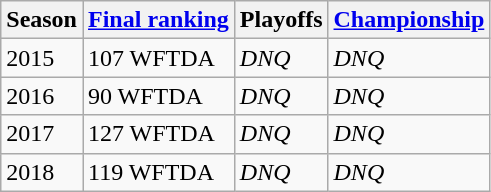<table class="wikitable sortable">
<tr>
<th>Season</th>
<th><a href='#'>Final ranking</a></th>
<th>Playoffs</th>
<th><a href='#'>Championship</a></th>
</tr>
<tr>
<td>2015</td>
<td>107 WFTDA</td>
<td><em>DNQ</em></td>
<td><em>DNQ</em></td>
</tr>
<tr>
<td>2016</td>
<td>90 WFTDA</td>
<td><em>DNQ</em></td>
<td><em>DNQ</em></td>
</tr>
<tr>
<td>2017</td>
<td>127 WFTDA</td>
<td><em>DNQ</em></td>
<td><em>DNQ</em></td>
</tr>
<tr>
<td>2018</td>
<td>119 WFTDA</td>
<td><em>DNQ</em></td>
<td><em>DNQ</em></td>
</tr>
</table>
